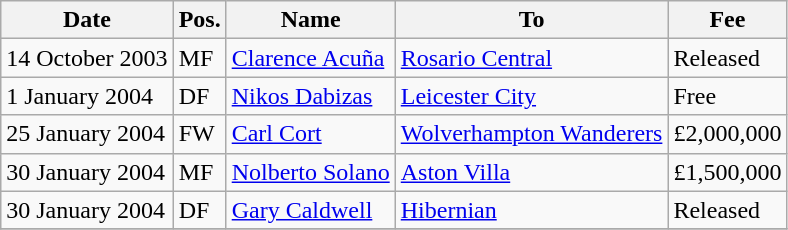<table class="wikitable">
<tr>
<th>Date</th>
<th>Pos.</th>
<th>Name</th>
<th>To</th>
<th>Fee</th>
</tr>
<tr>
<td>14 October 2003</td>
<td>MF</td>
<td> <a href='#'>Clarence Acuña</a></td>
<td> <a href='#'>Rosario Central</a></td>
<td>Released</td>
</tr>
<tr>
<td>1 January 2004</td>
<td>DF</td>
<td> <a href='#'>Nikos Dabizas</a></td>
<td> <a href='#'>Leicester City</a></td>
<td>Free</td>
</tr>
<tr>
<td>25 January 2004</td>
<td>FW</td>
<td> <a href='#'>Carl Cort</a></td>
<td> <a href='#'>Wolverhampton Wanderers</a></td>
<td>£2,000,000</td>
</tr>
<tr>
<td>30 January 2004</td>
<td>MF</td>
<td> <a href='#'>Nolberto Solano</a></td>
<td> <a href='#'>Aston Villa</a></td>
<td>£1,500,000</td>
</tr>
<tr>
<td>30 January 2004</td>
<td>DF</td>
<td> <a href='#'>Gary Caldwell</a></td>
<td> <a href='#'>Hibernian</a></td>
<td>Released</td>
</tr>
<tr>
</tr>
</table>
